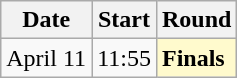<table class=wikitable>
<tr>
<th>Date</th>
<th>Start</th>
<th>Round</th>
</tr>
<tr>
<td>April 11</td>
<td>11:55</td>
<td style=background:lemonchiffon><strong>Finals</strong></td>
</tr>
</table>
